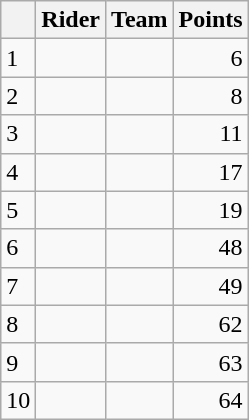<table class="wikitable">
<tr>
<th></th>
<th>Rider</th>
<th>Team</th>
<th>Points</th>
</tr>
<tr>
<td>1</td>
<td>  </td>
<td></td>
<td style="text-align:right;">6</td>
</tr>
<tr>
<td>2</td>
<td></td>
<td></td>
<td style="text-align:right;">8</td>
</tr>
<tr>
<td>3</td>
<td></td>
<td></td>
<td style="text-align:right;">11</td>
</tr>
<tr>
<td>4</td>
<td></td>
<td></td>
<td style="text-align:right;">17</td>
</tr>
<tr>
<td>5</td>
<td></td>
<td></td>
<td style="text-align:right;">19</td>
</tr>
<tr>
<td>6</td>
<td></td>
<td></td>
<td style="text-align:right;">48</td>
</tr>
<tr>
<td>7</td>
<td></td>
<td></td>
<td style="text-align:right;">49</td>
</tr>
<tr>
<td>8</td>
<td></td>
<td></td>
<td style="text-align:right;">62</td>
</tr>
<tr>
<td>9</td>
<td></td>
<td></td>
<td style="text-align:right;">63</td>
</tr>
<tr>
<td>10</td>
<td></td>
<td></td>
<td style="text-align:right;">64</td>
</tr>
</table>
